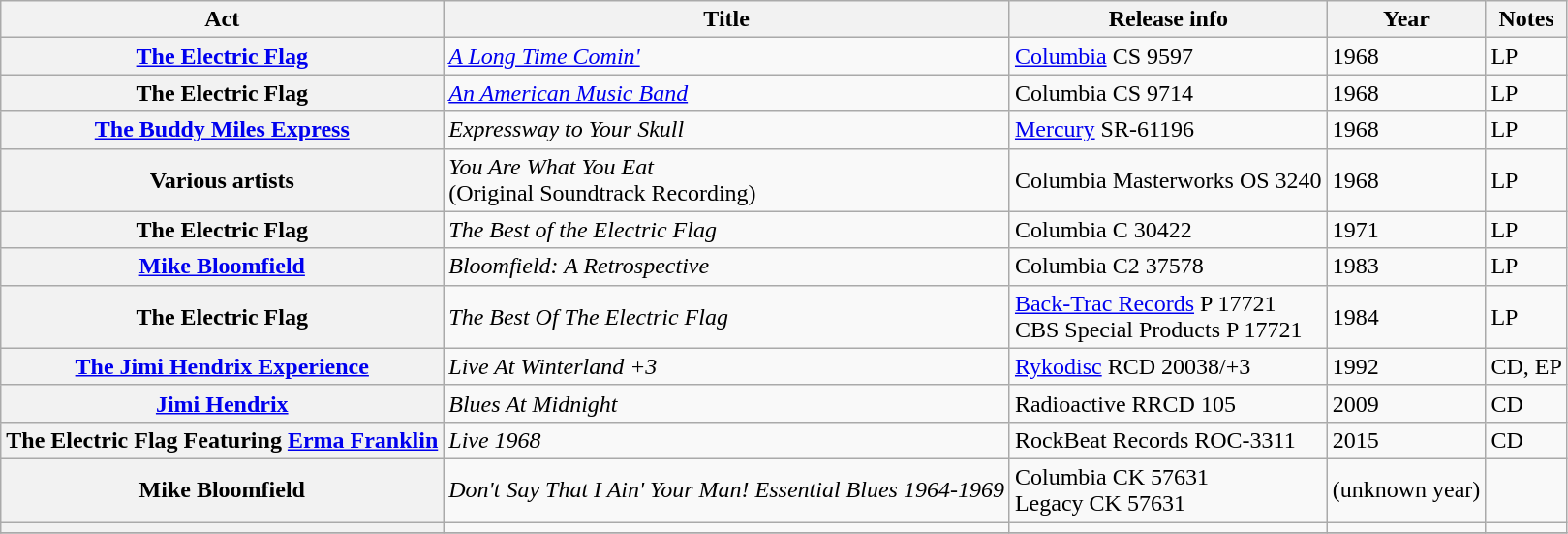<table class="wikitable plainrowheaders sortable">
<tr>
<th scope="col">Act</th>
<th scope="col">Title</th>
<th scope="col">Release info</th>
<th scope="col">Year</th>
<th scope="col" class="unsortable">Notes</th>
</tr>
<tr>
<th scope="row"><a href='#'>The Electric Flag</a></th>
<td><em><a href='#'>A Long Time Comin'</a></em></td>
<td><a href='#'>Columbia</a>  CS 9597</td>
<td>1968</td>
<td>LP</td>
</tr>
<tr>
<th scope="row">The Electric Flag</th>
<td><em><a href='#'>An American Music Band</a></em></td>
<td>Columbia CS 9714</td>
<td>1968</td>
<td>LP</td>
</tr>
<tr>
<th scope="row"><a href='#'>The Buddy Miles Express</a></th>
<td><em>Expressway to Your Skull</em></td>
<td><a href='#'>Mercury</a> SR-61196</td>
<td>1968</td>
<td>LP</td>
</tr>
<tr>
<th scope="row">Various artists</th>
<td><em>You Are What You Eat</em><br>(Original Soundtrack Recording)</td>
<td>Columbia Masterworks OS 3240</td>
<td>1968</td>
<td>LP</td>
</tr>
<tr>
<th scope="row">The Electric Flag</th>
<td><em>The Best of the Electric Flag</em></td>
<td>Columbia C 30422</td>
<td>1971</td>
<td>LP</td>
</tr>
<tr>
<th scope="row"><a href='#'>Mike Bloomfield</a></th>
<td><em>Bloomfield: A Retrospective</em></td>
<td>Columbia C2 37578</td>
<td>1983</td>
<td>LP</td>
</tr>
<tr>
<th scope="row">The Electric Flag</th>
<td><em>The Best Of The Electric Flag </em></td>
<td><a href='#'>Back-Trac Records</a>  P 17721<br>CBS Special Products P 17721</td>
<td>1984</td>
<td>LP</td>
</tr>
<tr>
<th scope="row"><a href='#'>The Jimi Hendrix Experience</a></th>
<td><em>Live At Winterland +3</em></td>
<td><a href='#'>Rykodisc</a> RCD 20038/+3</td>
<td>1992</td>
<td>CD, EP</td>
</tr>
<tr>
<th scope="row"><a href='#'>Jimi Hendrix</a></th>
<td><em>Blues At Midnight</em></td>
<td>Radioactive RRCD 105</td>
<td>2009</td>
<td>CD</td>
</tr>
<tr>
<th scope="row">The Electric Flag Featuring <a href='#'>Erma Franklin</a></th>
<td><em>Live 1968</em></td>
<td>RockBeat Records ROC-3311</td>
<td>2015</td>
<td>CD</td>
</tr>
<tr>
<th scope="row">Mike Bloomfield</th>
<td><em>Don't Say That I Ain' Your Man! Essential Blues 1964-1969</em></td>
<td>Columbia CK 57631<br>Legacy CK 57631</td>
<td>(unknown year)</td>
<td></td>
</tr>
<tr>
<th scope="row"></th>
<td></td>
<td></td>
<td></td>
<td></td>
</tr>
<tr>
</tr>
</table>
